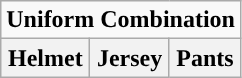<table class="wikitable">
<tr>
<td align="center" Colspan="3"><strong>Uniform Combination</strong></td>
</tr>
<tr align="center">
<th>Helmet</th>
<th>Jersey</th>
<th>Pants</th>
</tr>
</table>
